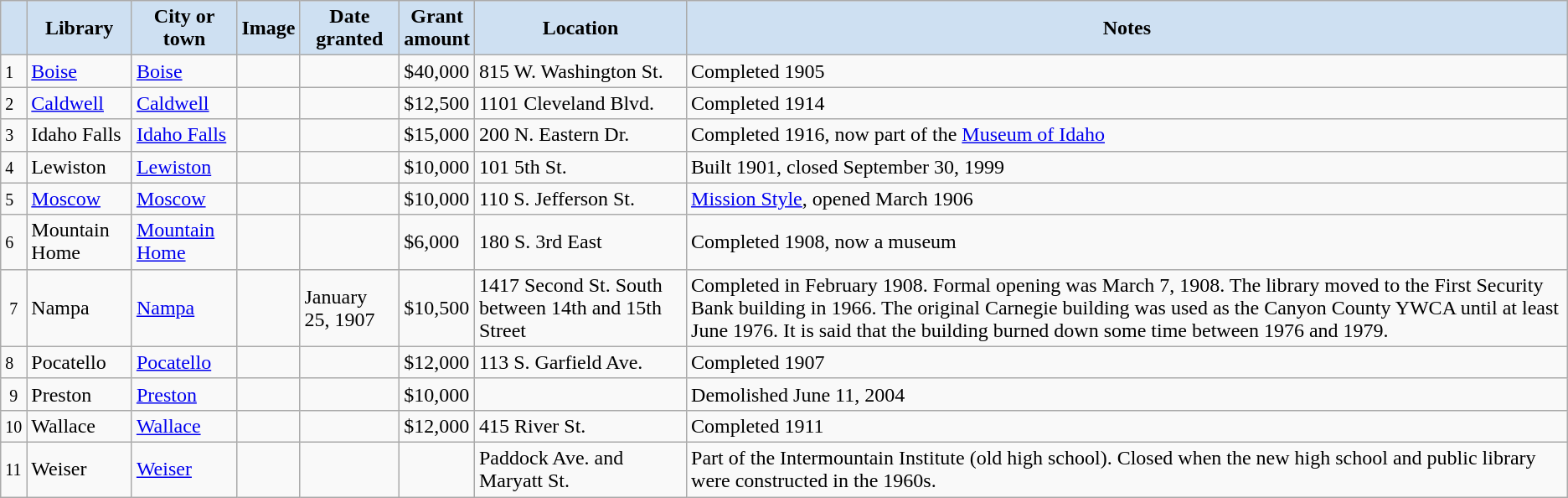<table class="wikitable sortable" align="center">
<tr>
<th style="background-color:#CEE0F2;"></th>
<th style="background-color:#CEE0F2;">Library</th>
<th style="background-color:#CEE0F2;">City or<br>town</th>
<th style="background-color:#CEE0F2;" class="unsortable">Image</th>
<th style="background-color:#CEE0F2;">Date<br>granted</th>
<th style="background-color:#CEE0F2;">Grant<br>amount</th>
<th style="background-color:#CEE0F2;">Location</th>
<th style="background-color:#CEE0F2;" class="unsortable">Notes</th>
</tr>
<tr ->
<td><small>1</small></td>
<td><a href='#'>Boise</a></td>
<td><a href='#'>Boise</a></td>
<td></td>
<td></td>
<td>$40,000</td>
<td>815 W. Washington St.<br><small></small></td>
<td>Completed 1905</td>
</tr>
<tr ->
<td><small>2</small></td>
<td><a href='#'>Caldwell</a></td>
<td><a href='#'>Caldwell</a></td>
<td></td>
<td></td>
<td>$12,500</td>
<td>1101 Cleveland Blvd.<br><small></small></td>
<td>Completed 1914</td>
</tr>
<tr ->
<td><small>3</small></td>
<td>Idaho Falls</td>
<td><a href='#'>Idaho Falls</a></td>
<td></td>
<td></td>
<td>$15,000</td>
<td>200 N. Eastern Dr.<br><small></small></td>
<td>Completed 1916, now part of the <a href='#'>Museum of Idaho</a></td>
</tr>
<tr ->
<td><small>4</small></td>
<td>Lewiston</td>
<td><a href='#'>Lewiston</a></td>
<td></td>
<td></td>
<td>$10,000</td>
<td>101 5th St.<br><small></small></td>
<td>Built 1901, closed September 30, 1999</td>
</tr>
<tr ->
<td><small>5</small></td>
<td><a href='#'>Moscow</a></td>
<td><a href='#'>Moscow</a></td>
<td></td>
<td></td>
<td>$10,000</td>
<td>110 S. Jefferson St.<br><small></small></td>
<td><a href='#'>Mission Style</a>, opened March 1906</td>
</tr>
<tr ->
<td><small>6</small></td>
<td>Mountain Home</td>
<td><a href='#'>Mountain Home</a></td>
<td></td>
<td></td>
<td>$6,000</td>
<td>180 S. 3rd East<br><small></small></td>
<td>Completed 1908, now a museum</td>
</tr>
<tr ->
<td align=center><small>7</small></td>
<td>Nampa</td>
<td><a href='#'>Nampa</a></td>
<td></td>
<td>January 25, 1907</td>
<td>$10,500</td>
<td>1417 Second St. South between 14th and 15th Street</td>
<td>Completed in February 1908. Formal opening was March 7, 1908. The library moved to the First Security Bank building in 1966. The original Carnegie building was used as the Canyon County YWCA until at least June 1976. It is said that the building burned down some time between 1976 and 1979.</td>
</tr>
<tr ->
<td><small>8</small></td>
<td>Pocatello</td>
<td><a href='#'>Pocatello</a></td>
<td></td>
<td></td>
<td>$12,000</td>
<td>113 S. Garfield Ave.<br><small></small></td>
<td>Completed 1907</td>
</tr>
<tr ->
<td align=center><small>9</small></td>
<td>Preston</td>
<td><a href='#'>Preston</a></td>
<td></td>
<td></td>
<td>$10,000</td>
<td></td>
<td>Demolished June 11, 2004</td>
</tr>
<tr ->
<td><small>10</small></td>
<td>Wallace</td>
<td><a href='#'>Wallace</a></td>
<td></td>
<td></td>
<td>$12,000</td>
<td>415 River St.<br><small></small></td>
<td>Completed 1911</td>
</tr>
<tr ->
<td><small>11</small></td>
<td>Weiser</td>
<td><a href='#'>Weiser</a></td>
<td></td>
<td></td>
<td></td>
<td>Paddock Ave. and Maryatt St.<br><small></small></td>
<td>Part of the Intermountain Institute (old high school). Closed when the new high school and public library were constructed in the 1960s.</td>
</tr>
</table>
